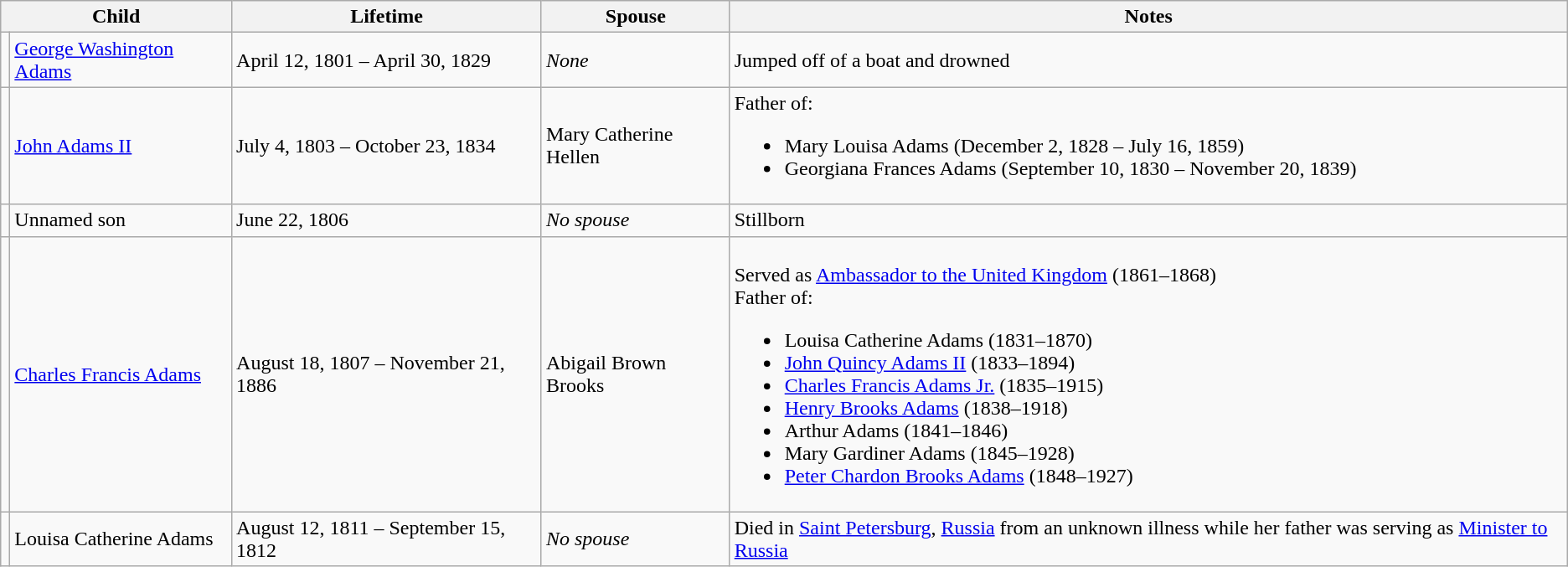<table class="wikitable">
<tr>
<th colspan="2">Child</th>
<th>Lifetime</th>
<th>Spouse</th>
<th>Notes</th>
</tr>
<tr>
<td></td>
<td><a href='#'>George Washington Adams</a></td>
<td>April 12, 1801 – April 30, 1829</td>
<td><em>None</em></td>
<td>Jumped off of a boat and drowned</td>
</tr>
<tr>
<td></td>
<td><a href='#'>John Adams II</a></td>
<td>July 4, 1803 – October 23, 1834</td>
<td>Mary Catherine Hellen</td>
<td>Father of:<br><ul><li>Mary Louisa Adams (December 2, 1828 – July 16, 1859)</li><li>Georgiana Frances Adams (September 10, 1830 – November 20, 1839)</li></ul></td>
</tr>
<tr>
<td></td>
<td>Unnamed son</td>
<td>June 22, 1806</td>
<td><em>No spouse</em></td>
<td>Stillborn</td>
</tr>
<tr>
<td></td>
<td><a href='#'>Charles Francis Adams</a></td>
<td>August 18, 1807 – November 21, 1886</td>
<td>Abigail Brown Brooks</td>
<td><br>Served as <a href='#'>Ambassador to the United Kingdom</a> (1861–1868)<br>Father of:<ul><li>Louisa Catherine Adams (1831–1870)</li><li><a href='#'>John Quincy Adams II</a> (1833–1894)</li><li><a href='#'>Charles Francis Adams Jr.</a> (1835–1915)</li><li><a href='#'>Henry Brooks Adams</a> (1838–1918)</li><li>Arthur Adams (1841–1846)</li><li>Mary Gardiner Adams (1845–1928)</li><li><a href='#'>Peter Chardon Brooks Adams</a> (1848–1927)</li></ul></td>
</tr>
<tr>
<td></td>
<td>Louisa Catherine Adams</td>
<td>August 12, 1811 – September 15, 1812</td>
<td><em>No spouse</em></td>
<td>Died in <a href='#'>Saint Petersburg</a>, <a href='#'>Russia</a> from an unknown illness while her father was serving as <a href='#'>Minister to Russia</a></td>
</tr>
</table>
